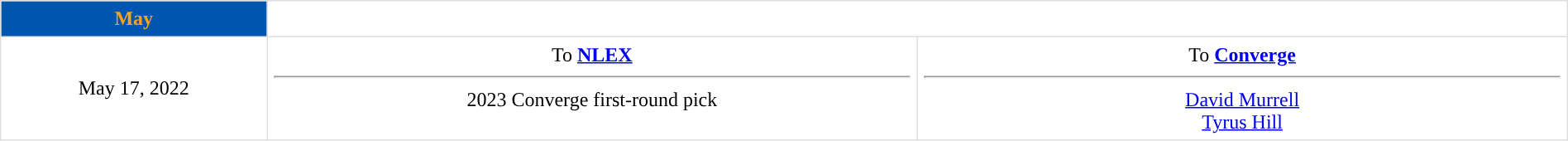<table border=1 style="border-collapse:collapse; text-align: center; width: 100%" bordercolor="#DFDFDF"  cellpadding="5">
<tr bgcolor="eeeeee">
<th style="background:#0055AF; color:#F9A21D; ">May</th>
</tr>
<tr>
<td style="width:12%">May 17, 2022</td>
<td style="width:29.3%" valign="top">To <strong><a href='#'>NLEX</a></strong><hr>2023 Converge first-round pick</td>
<td style="width:29.3%" valign="top">To <strong><a href='#'>Converge</a></strong><hr><a href='#'>David Murrell</a><br><a href='#'>Tyrus Hill</a></td>
</tr>
</table>
